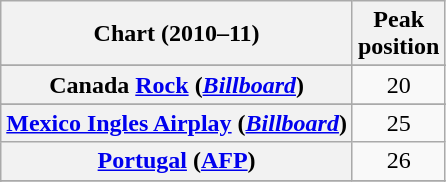<table class="wikitable sortable plainrowheaders" style="text-align:center">
<tr>
<th scope="col">Chart (2010–11)</th>
<th scooe="col">Peak<br>position</th>
</tr>
<tr>
</tr>
<tr>
</tr>
<tr>
</tr>
<tr>
</tr>
<tr>
<th scope="row">Canada <a href='#'>Rock</a> (<em><a href='#'>Billboard</a></em>)</th>
<td>20</td>
</tr>
<tr>
</tr>
<tr>
</tr>
<tr>
<th scope="row"><a href='#'>Mexico Ingles Airplay</a> (<em><a href='#'>Billboard</a></em>)</th>
<td>25</td>
</tr>
<tr>
<th scope="row"><a href='#'>Portugal</a> (<a href='#'>AFP</a>)</th>
<td>26</td>
</tr>
<tr>
</tr>
<tr>
</tr>
<tr>
</tr>
<tr>
</tr>
<tr>
</tr>
<tr>
</tr>
<tr>
</tr>
<tr>
</tr>
<tr>
</tr>
<tr>
</tr>
</table>
